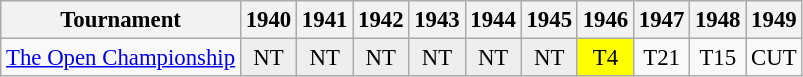<table class="wikitable" style="font-size:95%;text-align:center;">
<tr>
<th>Tournament</th>
<th>1940</th>
<th>1941</th>
<th>1942</th>
<th>1943</th>
<th>1944</th>
<th>1945</th>
<th>1946</th>
<th>1947</th>
<th>1948</th>
<th>1949</th>
</tr>
<tr>
<td align=left><a href='#'>The Open Championship</a></td>
<td style="background:#eeeeee;">NT</td>
<td style="background:#eeeeee;">NT</td>
<td style="background:#eeeeee;">NT</td>
<td style="background:#eeeeee;">NT</td>
<td style="background:#eeeeee;">NT</td>
<td style="background:#eeeeee;">NT</td>
<td style="background:yellow;">T4</td>
<td>T21</td>
<td>T15</td>
<td>CUT</td>
</tr>
</table>
